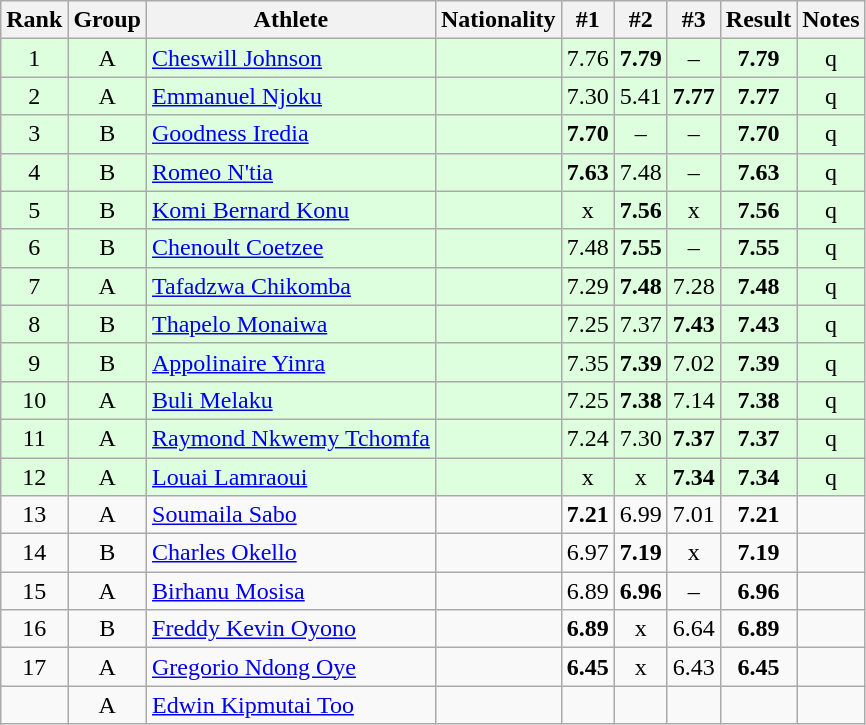<table class="wikitable sortable" style="text-align:center">
<tr>
<th>Rank</th>
<th>Group</th>
<th>Athlete</th>
<th>Nationality</th>
<th>#1</th>
<th>#2</th>
<th>#3</th>
<th>Result</th>
<th>Notes</th>
</tr>
<tr bgcolor=ddffdd>
<td>1</td>
<td>A</td>
<td align=left><a href='#'>Cheswill Johnson</a></td>
<td align=left></td>
<td>7.76</td>
<td><strong>7.79</strong></td>
<td>–</td>
<td><strong>7.79</strong></td>
<td>q</td>
</tr>
<tr bgcolor=ddffdd>
<td>2</td>
<td>A</td>
<td align=left><a href='#'>Emmanuel Njoku</a></td>
<td align=left></td>
<td>7.30</td>
<td>5.41</td>
<td><strong>7.77</strong></td>
<td><strong>7.77</strong></td>
<td>q</td>
</tr>
<tr bgcolor=ddffdd>
<td>3</td>
<td>B</td>
<td align=left><a href='#'>Goodness Iredia</a></td>
<td align=left></td>
<td><strong>7.70</strong></td>
<td>–</td>
<td>–</td>
<td><strong>7.70</strong></td>
<td>q</td>
</tr>
<tr bgcolor=ddffdd>
<td>4</td>
<td>B</td>
<td align=left><a href='#'>Romeo N'tia</a></td>
<td align=left></td>
<td><strong>7.63</strong></td>
<td>7.48</td>
<td>–</td>
<td><strong>7.63</strong></td>
<td>q</td>
</tr>
<tr bgcolor=ddffdd>
<td>5</td>
<td>B</td>
<td align=left><a href='#'>Komi Bernard Konu</a></td>
<td align=left></td>
<td>x</td>
<td><strong>7.56</strong></td>
<td>x</td>
<td><strong>7.56</strong></td>
<td>q</td>
</tr>
<tr bgcolor=ddffdd>
<td>6</td>
<td>B</td>
<td align=left><a href='#'>Chenoult Coetzee</a></td>
<td align=left></td>
<td>7.48</td>
<td><strong>7.55</strong></td>
<td>–</td>
<td><strong>7.55</strong></td>
<td>q</td>
</tr>
<tr bgcolor=ddffdd>
<td>7</td>
<td>A</td>
<td align=left><a href='#'>Tafadzwa Chikomba</a></td>
<td align=left></td>
<td>7.29</td>
<td><strong>7.48</strong></td>
<td>7.28</td>
<td><strong>7.48</strong></td>
<td>q</td>
</tr>
<tr bgcolor=ddffdd>
<td>8</td>
<td>B</td>
<td align=left><a href='#'>Thapelo Monaiwa</a></td>
<td align=left></td>
<td>7.25</td>
<td>7.37</td>
<td><strong>7.43</strong></td>
<td><strong>7.43</strong></td>
<td>q</td>
</tr>
<tr bgcolor=ddffdd>
<td>9</td>
<td>B</td>
<td align=left><a href='#'>Appolinaire Yinra</a></td>
<td align=left></td>
<td>7.35</td>
<td><strong>7.39</strong></td>
<td>7.02</td>
<td><strong>7.39</strong></td>
<td>q</td>
</tr>
<tr bgcolor=ddffdd>
<td>10</td>
<td>A</td>
<td align=left><a href='#'>Buli Melaku</a></td>
<td align=left></td>
<td>7.25</td>
<td><strong>7.38</strong></td>
<td>7.14</td>
<td><strong>7.38</strong></td>
<td>q</td>
</tr>
<tr bgcolor=ddffdd>
<td>11</td>
<td>A</td>
<td align=left><a href='#'>Raymond Nkwemy Tchomfa</a></td>
<td align=left></td>
<td>7.24</td>
<td>7.30</td>
<td><strong>7.37</strong></td>
<td><strong>7.37</strong></td>
<td>q</td>
</tr>
<tr bgcolor=ddffdd>
<td>12</td>
<td>A</td>
<td align=left><a href='#'>Louai Lamraoui</a></td>
<td align=left></td>
<td>x</td>
<td>x</td>
<td><strong>7.34</strong></td>
<td><strong>7.34</strong></td>
<td>q</td>
</tr>
<tr>
<td>13</td>
<td>A</td>
<td align=left><a href='#'>Soumaila Sabo</a></td>
<td align=left></td>
<td><strong>7.21</strong></td>
<td>6.99</td>
<td>7.01</td>
<td><strong>7.21</strong></td>
<td></td>
</tr>
<tr>
<td>14</td>
<td>B</td>
<td align=left><a href='#'>Charles Okello</a></td>
<td align=left></td>
<td>6.97</td>
<td><strong>7.19</strong></td>
<td>x</td>
<td><strong>7.19</strong></td>
<td></td>
</tr>
<tr>
<td>15</td>
<td>A</td>
<td align=left><a href='#'>Birhanu Mosisa</a></td>
<td align=left></td>
<td>6.89</td>
<td><strong>6.96</strong></td>
<td>–</td>
<td><strong>6.96</strong></td>
<td></td>
</tr>
<tr>
<td>16</td>
<td>B</td>
<td align=left><a href='#'>Freddy Kevin Oyono</a></td>
<td align=left></td>
<td><strong>6.89</strong></td>
<td>x</td>
<td>6.64</td>
<td><strong>6.89</strong></td>
<td></td>
</tr>
<tr>
<td>17</td>
<td>A</td>
<td align=left><a href='#'>Gregorio Ndong Oye</a></td>
<td align=left></td>
<td><strong>6.45</strong></td>
<td>x</td>
<td>6.43</td>
<td><strong>6.45</strong></td>
<td></td>
</tr>
<tr>
<td></td>
<td>A</td>
<td align=left><a href='#'>Edwin Kipmutai Too</a></td>
<td align=left></td>
<td></td>
<td></td>
<td></td>
<td><strong></strong></td>
<td></td>
</tr>
</table>
